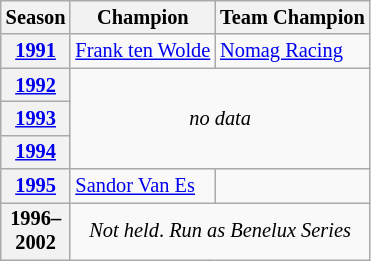<table class="wikitable" style="font-size:85%;">
<tr>
<th>Season</th>
<th>Champion</th>
<th>Team Champion</th>
</tr>
<tr>
<th><a href='#'>1991</a></th>
<td> <a href='#'>Frank ten Wolde</a></td>
<td> <a href='#'>Nomag Racing</a></td>
</tr>
<tr>
<th><a href='#'>1992</a></th>
<td rowspan=3 colspan=2 align=center><em>no data</em></td>
</tr>
<tr>
<th><a href='#'>1993</a></th>
</tr>
<tr>
<th><a href='#'>1994</a></th>
</tr>
<tr>
<th><a href='#'>1995</a></th>
<td> <a href='#'>Sandor Van Es</a></td>
<td></td>
</tr>
<tr>
<th>1996–<br>2002</th>
<td colspan=2 align=center><em>Not held</em>. <em>Run as Benelux Series</em></td>
</tr>
</table>
